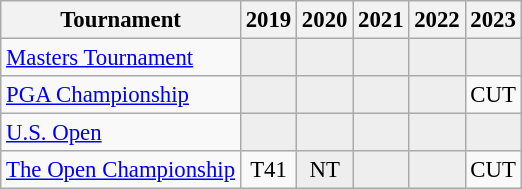<table class="wikitable" style="font-size:95%;text-align:center;">
<tr>
<th>Tournament</th>
<th>2019</th>
<th>2020</th>
<th>2021</th>
<th>2022</th>
<th>2023</th>
</tr>
<tr>
<td align=left><a href='#'>Masters Tournament</a></td>
<td style= "background:#eeeeee;"></td>
<td style="background:#eeeeee;"></td>
<td style="background:#eeeeee;"></td>
<td style="background:#eeeeee;"></td>
<td style="background:#eeeeee;"></td>
</tr>
<tr>
<td align=left><a href='#'>PGA Championship</a></td>
<td style= "background:#eeeeee;"></td>
<td style="background:#eeeeee;"></td>
<td style="background:#eeeeee;"></td>
<td style="background:#eeeeee;"></td>
<td>CUT</td>
</tr>
<tr>
<td align=left><a href='#'>U.S. Open</a></td>
<td style="background:#eeeeee;"></td>
<td style="background:#eeeeee;"></td>
<td style="background:#eeeeee;"></td>
<td style="background:#eeeeee;"></td>
<td style="background:#eeeeee;"></td>
</tr>
<tr>
<td align=left><a href='#'>The Open Championship</a></td>
<td>T41</td>
<td style="background:#eeeeee;">NT</td>
<td style="background:#eeeeee;"></td>
<td style="background:#eeeeee;"></td>
<td>CUT</td>
</tr>
</table>
